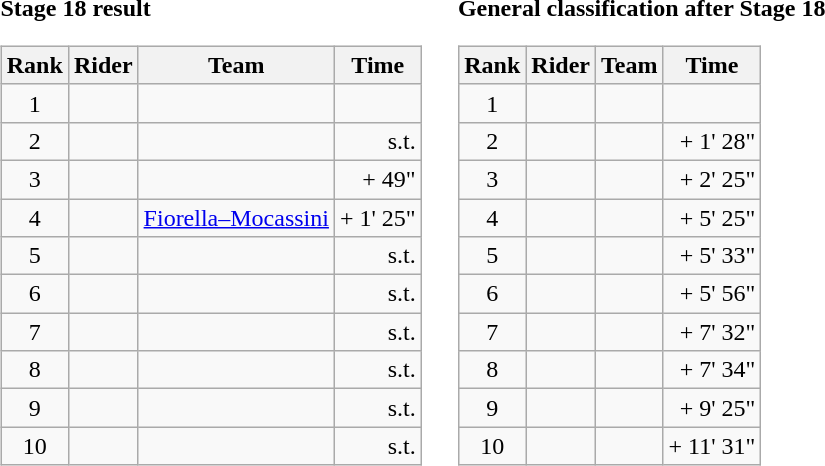<table>
<tr>
<td><strong>Stage 18 result</strong><br><table class="wikitable">
<tr>
<th scope="col">Rank</th>
<th scope="col">Rider</th>
<th scope="col">Team</th>
<th scope="col">Time</th>
</tr>
<tr>
<td style="text-align:center;">1</td>
<td></td>
<td></td>
<td style="text-align:right;"></td>
</tr>
<tr>
<td style="text-align:center;">2</td>
<td></td>
<td></td>
<td style="text-align:right;">s.t.</td>
</tr>
<tr>
<td style="text-align:center;">3</td>
<td></td>
<td></td>
<td style="text-align:right;">+ 49"</td>
</tr>
<tr>
<td style="text-align:center;">4</td>
<td></td>
<td><a href='#'>Fiorella–Mocassini</a></td>
<td style="text-align:right;">+ 1' 25"</td>
</tr>
<tr>
<td style="text-align:center;">5</td>
<td></td>
<td></td>
<td style="text-align:right;">s.t.</td>
</tr>
<tr>
<td style="text-align:center;">6</td>
<td></td>
<td></td>
<td style="text-align:right;">s.t.</td>
</tr>
<tr>
<td style="text-align:center;">7</td>
<td></td>
<td></td>
<td style="text-align:right;">s.t.</td>
</tr>
<tr>
<td style="text-align:center;">8</td>
<td></td>
<td></td>
<td style="text-align:right;">s.t.</td>
</tr>
<tr>
<td style="text-align:center;">9</td>
<td></td>
<td></td>
<td style="text-align:right;">s.t.</td>
</tr>
<tr>
<td style="text-align:center;">10</td>
<td></td>
<td></td>
<td style="text-align:right;">s.t.</td>
</tr>
</table>
</td>
<td></td>
<td><strong>General classification after Stage 18</strong><br><table class="wikitable">
<tr>
<th scope="col">Rank</th>
<th scope="col">Rider</th>
<th scope="col">Team</th>
<th scope="col">Time</th>
</tr>
<tr>
<td style="text-align:center;">1</td>
<td></td>
<td></td>
<td style="text-align:right;"></td>
</tr>
<tr>
<td style="text-align:center;">2</td>
<td></td>
<td></td>
<td style="text-align:right;">+ 1' 28"</td>
</tr>
<tr>
<td style="text-align:center;">3</td>
<td></td>
<td></td>
<td style="text-align:right;">+ 2' 25"</td>
</tr>
<tr>
<td style="text-align:center;">4</td>
<td></td>
<td></td>
<td style="text-align:right;">+ 5' 25"</td>
</tr>
<tr>
<td style="text-align:center;">5</td>
<td></td>
<td></td>
<td style="text-align:right;">+ 5' 33"</td>
</tr>
<tr>
<td style="text-align:center;">6</td>
<td></td>
<td></td>
<td style="text-align:right;">+ 5' 56"</td>
</tr>
<tr>
<td style="text-align:center;">7</td>
<td></td>
<td></td>
<td style="text-align:right;">+ 7' 32"</td>
</tr>
<tr>
<td style="text-align:center;">8</td>
<td></td>
<td></td>
<td style="text-align:right;">+ 7' 34"</td>
</tr>
<tr>
<td style="text-align:center;">9</td>
<td></td>
<td></td>
<td style="text-align:right;">+ 9' 25"</td>
</tr>
<tr>
<td style="text-align:center;">10</td>
<td></td>
<td></td>
<td style="text-align:right;">+ 11' 31"</td>
</tr>
</table>
</td>
</tr>
</table>
